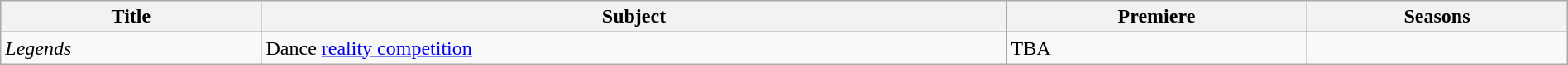<table class="wikitable sortable" style="width:100%;">
<tr>
<th>Title</th>
<th>Subject</th>
<th>Premiere</th>
<th>Seasons</th>
</tr>
<tr>
<td><em>Legends</em></td>
<td>Dance <a href='#'>reality competition</a></td>
<td>TBA</td>
<td></td>
</tr>
</table>
